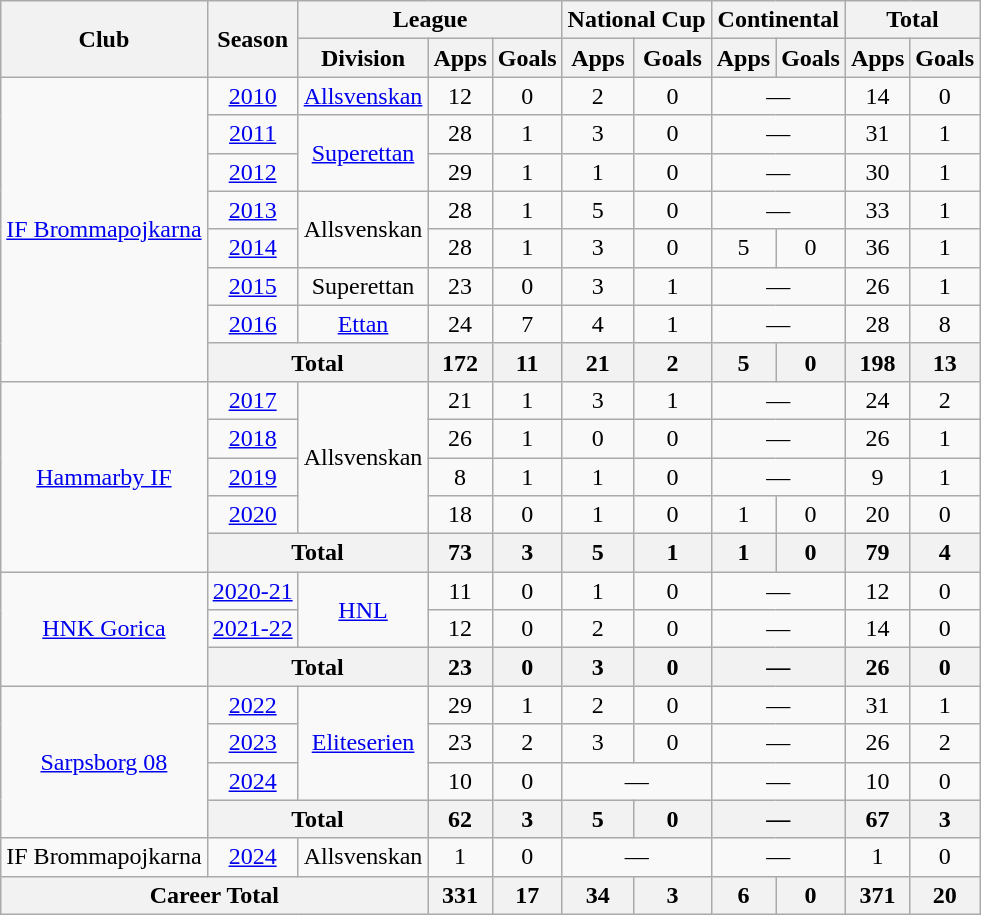<table class="wikitable" style="text-align: center">
<tr>
<th rowspan="2">Club</th>
<th rowspan="2">Season</th>
<th colspan="3">League</th>
<th colspan="2">National Cup</th>
<th colspan="2">Continental</th>
<th colspan="2">Total</th>
</tr>
<tr>
<th>Division</th>
<th>Apps</th>
<th>Goals</th>
<th>Apps</th>
<th>Goals</th>
<th>Apps</th>
<th>Goals</th>
<th>Apps</th>
<th>Goals</th>
</tr>
<tr>
<td rowspan="8"><a href='#'>IF Brommapojkarna</a></td>
<td><a href='#'>2010</a></td>
<td><a href='#'>Allsvenskan</a></td>
<td>12</td>
<td>0</td>
<td>2</td>
<td>0</td>
<td colspan="2">—</td>
<td>14</td>
<td>0</td>
</tr>
<tr>
<td><a href='#'>2011</a></td>
<td rowspan="2"><a href='#'>Superettan</a></td>
<td>28</td>
<td>1</td>
<td>3</td>
<td>0</td>
<td colspan="2">—</td>
<td>31</td>
<td>1</td>
</tr>
<tr>
<td><a href='#'>2012</a></td>
<td>29</td>
<td>1</td>
<td>1</td>
<td>0</td>
<td colspan="2">—</td>
<td>30</td>
<td>1</td>
</tr>
<tr>
<td><a href='#'>2013</a></td>
<td rowspan="2">Allsvenskan</td>
<td>28</td>
<td>1</td>
<td>5</td>
<td>0</td>
<td colspan="2">—</td>
<td>33</td>
<td>1</td>
</tr>
<tr>
<td><a href='#'>2014</a></td>
<td>28</td>
<td>1</td>
<td>3</td>
<td>0</td>
<td>5</td>
<td>0</td>
<td>36</td>
<td>1</td>
</tr>
<tr>
<td><a href='#'>2015</a></td>
<td>Superettan</td>
<td>23</td>
<td>0</td>
<td>3</td>
<td>1</td>
<td colspan="2">—</td>
<td>26</td>
<td>1</td>
</tr>
<tr>
<td><a href='#'>2016</a></td>
<td><a href='#'>Ettan</a></td>
<td>24</td>
<td>7</td>
<td>4</td>
<td>1</td>
<td colspan="2">—</td>
<td>28</td>
<td>8</td>
</tr>
<tr>
<th colspan="2">Total</th>
<th>172</th>
<th>11</th>
<th>21</th>
<th>2</th>
<th>5</th>
<th>0</th>
<th>198</th>
<th>13</th>
</tr>
<tr>
<td rowspan="5"><a href='#'>Hammarby IF</a></td>
<td><a href='#'>2017</a></td>
<td rowspan="4">Allsvenskan</td>
<td>21</td>
<td>1</td>
<td>3</td>
<td>1</td>
<td colspan="2">—</td>
<td>24</td>
<td>2</td>
</tr>
<tr>
<td><a href='#'>2018</a></td>
<td>26</td>
<td>1</td>
<td>0</td>
<td>0</td>
<td colspan="2">—</td>
<td>26</td>
<td>1</td>
</tr>
<tr>
<td><a href='#'>2019</a></td>
<td>8</td>
<td>1</td>
<td>1</td>
<td>0</td>
<td colspan="2">—</td>
<td>9</td>
<td>1</td>
</tr>
<tr>
<td><a href='#'>2020</a></td>
<td>18</td>
<td>0</td>
<td>1</td>
<td>0</td>
<td>1</td>
<td>0</td>
<td>20</td>
<td>0</td>
</tr>
<tr>
<th colspan="2">Total</th>
<th>73</th>
<th>3</th>
<th>5</th>
<th>1</th>
<th>1</th>
<th>0</th>
<th>79</th>
<th>4</th>
</tr>
<tr>
<td rowspan="3"><a href='#'>HNK Gorica</a></td>
<td><a href='#'>2020-21</a></td>
<td rowspan="2"><a href='#'>HNL</a></td>
<td>11</td>
<td>0</td>
<td>1</td>
<td>0</td>
<td colspan="2">—</td>
<td>12</td>
<td>0</td>
</tr>
<tr>
<td><a href='#'>2021-22</a></td>
<td>12</td>
<td>0</td>
<td>2</td>
<td>0</td>
<td colspan="2">—</td>
<td>14</td>
<td>0</td>
</tr>
<tr>
<th colspan="2">Total</th>
<th>23</th>
<th>0</th>
<th>3</th>
<th>0</th>
<th colspan="2">—</th>
<th>26</th>
<th>0</th>
</tr>
<tr>
<td rowspan="4"><a href='#'>Sarpsborg 08</a></td>
<td><a href='#'>2022</a></td>
<td rowspan="3"><a href='#'>Eliteserien</a></td>
<td>29</td>
<td>1</td>
<td>2</td>
<td>0</td>
<td colspan="2">—</td>
<td>31</td>
<td>1</td>
</tr>
<tr>
<td><a href='#'>2023</a></td>
<td>23</td>
<td>2</td>
<td>3</td>
<td>0</td>
<td colspan="2">—</td>
<td>26</td>
<td>2</td>
</tr>
<tr>
<td><a href='#'>2024</a></td>
<td>10</td>
<td>0</td>
<td colspan="2">—</td>
<td colspan="2">—</td>
<td>10</td>
<td>0</td>
</tr>
<tr>
<th colspan="2">Total</th>
<th>62</th>
<th>3</th>
<th>5</th>
<th>0</th>
<th colspan="2">—</th>
<th>67</th>
<th>3</th>
</tr>
<tr>
<td>IF Brommapojkarna</td>
<td><a href='#'>2024</a></td>
<td>Allsvenskan</td>
<td>1</td>
<td>0</td>
<td colspan="2">—</td>
<td colspan="2">—</td>
<td>1</td>
<td>0</td>
</tr>
<tr>
<th colspan="3">Career Total</th>
<th>331</th>
<th>17</th>
<th>34</th>
<th>3</th>
<th>6</th>
<th>0</th>
<th>371</th>
<th>20</th>
</tr>
</table>
